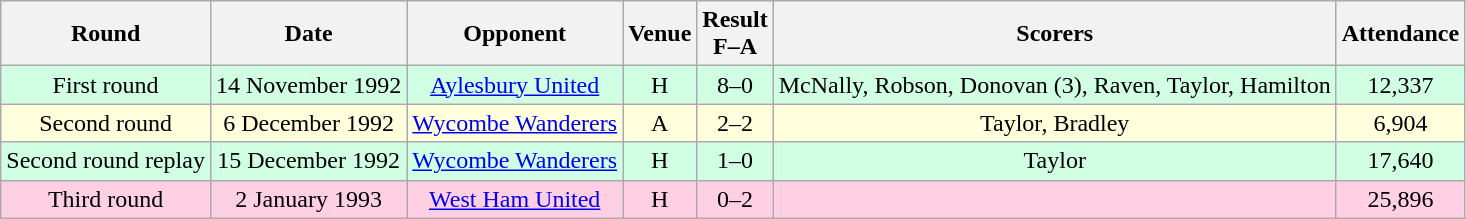<table class="wikitable sortable" style="text-align:center;">
<tr>
<th>Round</th>
<th>Date</th>
<th>Opponent</th>
<th>Venue</th>
<th>Result<br>F–A</th>
<th class=unsortable>Scorers</th>
<th>Attendance</th>
</tr>
<tr bgcolor="#d0ffe3">
<td>First round</td>
<td>14 November 1992</td>
<td><a href='#'>Aylesbury United</a></td>
<td>H</td>
<td>8–0</td>
<td>McNally, Robson, Donovan (3), Raven, Taylor, Hamilton</td>
<td>12,337</td>
</tr>
<tr bgcolor="#ffffdd">
<td>Second round</td>
<td>6 December 1992</td>
<td><a href='#'>Wycombe Wanderers</a></td>
<td>A</td>
<td>2–2</td>
<td>Taylor, Bradley</td>
<td>6,904</td>
</tr>
<tr bgcolor="#d0ffe3">
<td>Second round replay</td>
<td>15 December 1992</td>
<td><a href='#'>Wycombe Wanderers</a></td>
<td>H</td>
<td>1–0</td>
<td>Taylor</td>
<td>17,640</td>
</tr>
<tr bgcolor="ffd0e3">
<td>Third round</td>
<td>2 January 1993</td>
<td><a href='#'>West Ham United</a></td>
<td>H</td>
<td>0–2</td>
<td></td>
<td>25,896</td>
</tr>
</table>
